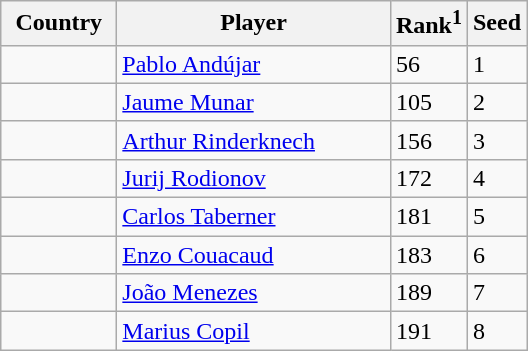<table class="sortable wikitable">
<tr>
<th width="70">Country</th>
<th width="175">Player</th>
<th>Rank<sup>1</sup></th>
<th>Seed</th>
</tr>
<tr>
<td></td>
<td><a href='#'>Pablo Andújar</a></td>
<td>56</td>
<td>1</td>
</tr>
<tr>
<td></td>
<td><a href='#'>Jaume Munar</a></td>
<td>105</td>
<td>2</td>
</tr>
<tr>
<td></td>
<td><a href='#'>Arthur Rinderknech</a></td>
<td>156</td>
<td>3</td>
</tr>
<tr>
<td></td>
<td><a href='#'>Jurij Rodionov</a></td>
<td>172</td>
<td>4</td>
</tr>
<tr>
<td></td>
<td><a href='#'>Carlos Taberner</a></td>
<td>181</td>
<td>5</td>
</tr>
<tr>
<td></td>
<td><a href='#'>Enzo Couacaud</a></td>
<td>183</td>
<td>6</td>
</tr>
<tr>
<td></td>
<td><a href='#'>João Menezes</a></td>
<td>189</td>
<td>7</td>
</tr>
<tr>
<td></td>
<td><a href='#'>Marius Copil</a></td>
<td>191</td>
<td>8</td>
</tr>
</table>
